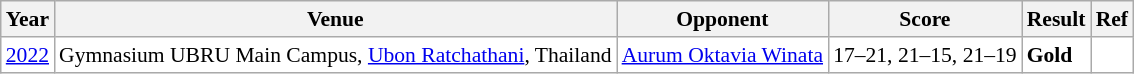<table class="sortable wikitable" style="font-size: 90%;">
<tr>
<th>Year</th>
<th>Venue</th>
<th>Opponent</th>
<th>Score</th>
<th>Result</th>
<th>Ref</th>
</tr>
<tr style="background:white">
<td align="center"><a href='#'>2022</a></td>
<td align="left">Gymnasium UBRU Main Campus, <a href='#'>Ubon Ratchathani</a>, Thailand</td>
<td align="left"> <a href='#'>Aurum Oktavia Winata</a></td>
<td align="left">17–21, 21–15, 21–19</td>
<td style="text-align:left; background:white"> <strong>Gold</strong></td>
<td style="text-align:center; background:white"></td>
</tr>
</table>
